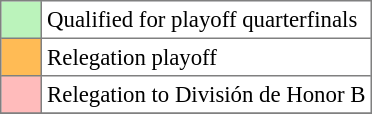<table bgcolor="#f7f8ff" cellpadding="3" cellspacing="0" border="1" style="font-size: 95%; border: gray solid 1px; border-collapse: collapse;text-align:center; margin:1em auto;">
<tr>
<td style="background: #BBF3BB;" width="20"></td>
<td bgcolor="#ffffff" align="left">Qualified for playoff quarterfinals</td>
</tr>
<tr>
<td style="background: #FFBB55;" width="20"></td>
<td bgcolor="#ffffff" align="left">Relegation playoff</td>
</tr>
<tr>
<td style="background: #FFBBBB;" width="20"></td>
<td bgcolor="#ffffff" align="left">Relegation to División de Honor B</td>
</tr>
<tr>
</tr>
</table>
